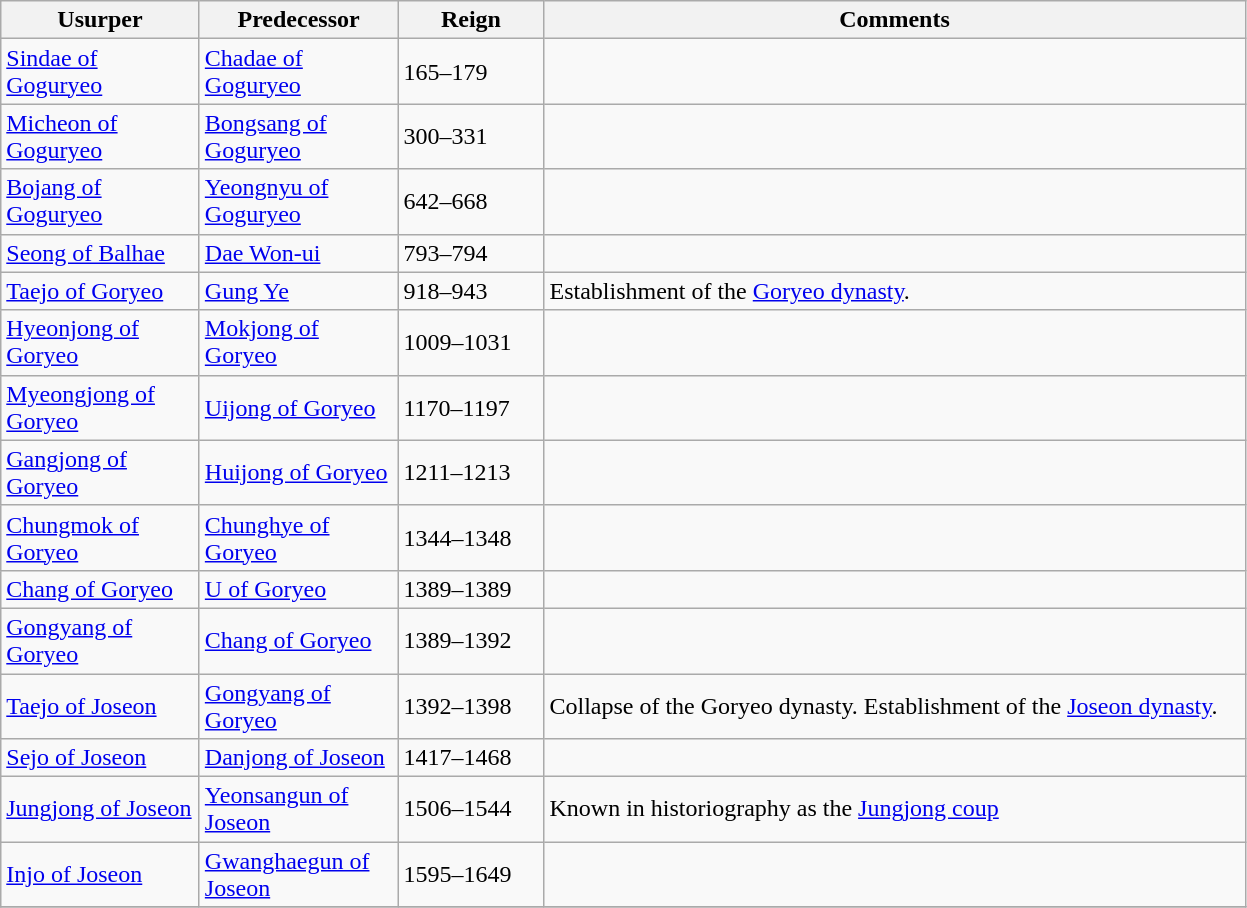<table class="wikitable">
<tr>
<th width="125">Usurper</th>
<th width="125">Predecessor</th>
<th width="90">Reign</th>
<th width="460">Comments</th>
</tr>
<tr>
<td><a href='#'>Sindae of Goguryeo</a></td>
<td><a href='#'>Chadae of Goguryeo</a></td>
<td>165–179</td>
<td></td>
</tr>
<tr>
<td><a href='#'>Micheon of Goguryeo</a></td>
<td><a href='#'>Bongsang of Goguryeo</a></td>
<td>300–331</td>
<td></td>
</tr>
<tr>
<td><a href='#'>Bojang of Goguryeo</a></td>
<td><a href='#'>Yeongnyu of Goguryeo</a></td>
<td>642–668</td>
<td></td>
</tr>
<tr>
<td><a href='#'>Seong of Balhae</a></td>
<td><a href='#'>Dae Won-ui</a></td>
<td>793–794</td>
<td></td>
</tr>
<tr>
<td><a href='#'>Taejo of Goryeo</a></td>
<td><a href='#'>Gung Ye</a></td>
<td>918–943</td>
<td>Establishment of the <a href='#'>Goryeo dynasty</a>.</td>
</tr>
<tr>
<td><a href='#'>Hyeonjong of Goryeo</a></td>
<td><a href='#'>Mokjong of Goryeo</a></td>
<td>1009–1031</td>
<td></td>
</tr>
<tr>
<td><a href='#'>Myeongjong of Goryeo</a></td>
<td><a href='#'>Uijong of Goryeo</a></td>
<td>1170–1197</td>
<td></td>
</tr>
<tr>
<td><a href='#'>Gangjong of Goryeo</a></td>
<td><a href='#'>Huijong of Goryeo</a></td>
<td>1211–1213</td>
<td></td>
</tr>
<tr>
<td><a href='#'>Chungmok of Goryeo</a></td>
<td><a href='#'>Chunghye of Goryeo</a></td>
<td>1344–1348</td>
<td></td>
</tr>
<tr>
<td><a href='#'>Chang of Goryeo</a></td>
<td><a href='#'>U of Goryeo</a></td>
<td>1389–1389</td>
<td></td>
</tr>
<tr>
<td><a href='#'>Gongyang of Goryeo</a></td>
<td><a href='#'>Chang of Goryeo</a></td>
<td>1389–1392</td>
<td></td>
</tr>
<tr>
<td><a href='#'>Taejo of Joseon</a></td>
<td><a href='#'>Gongyang of Goryeo</a></td>
<td>1392–1398</td>
<td>Collapse of the Goryeo dynasty. Establishment of the <a href='#'>Joseon dynasty</a>.</td>
</tr>
<tr>
<td><a href='#'>Sejo of Joseon</a></td>
<td><a href='#'>Danjong of Joseon</a></td>
<td>1417–1468</td>
<td></td>
</tr>
<tr>
<td><a href='#'>Jungjong of Joseon</a></td>
<td><a href='#'>Yeonsangun of Joseon</a></td>
<td>1506–1544</td>
<td>Known in historiography as the <a href='#'>Jungjong coup</a></td>
</tr>
<tr>
<td><a href='#'>Injo of Joseon</a></td>
<td><a href='#'>Gwanghaegun of Joseon</a></td>
<td>1595–1649</td>
<td></td>
</tr>
<tr>
</tr>
</table>
